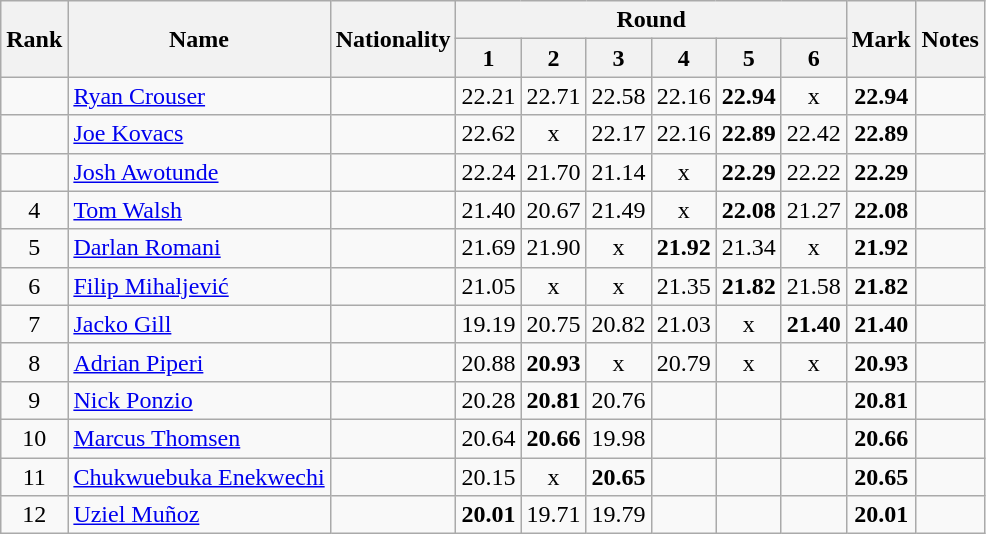<table class="wikitable sortable" style="text-align:center">
<tr>
<th rowspan=2>Rank</th>
<th rowspan=2>Name</th>
<th rowspan=2>Nationality</th>
<th colspan=6>Round</th>
<th rowspan=2>Mark</th>
<th rowspan=2>Notes</th>
</tr>
<tr>
<th>1</th>
<th>2</th>
<th>3</th>
<th>4</th>
<th>5</th>
<th>6</th>
</tr>
<tr>
<td></td>
<td align=left><a href='#'>Ryan Crouser</a></td>
<td align=left></td>
<td>22.21</td>
<td>22.71</td>
<td>22.58</td>
<td>22.16</td>
<td><strong>22.94</strong></td>
<td>x</td>
<td><strong>22.94</strong></td>
<td></td>
</tr>
<tr>
<td></td>
<td align=left><a href='#'>Joe Kovacs</a></td>
<td align=left></td>
<td>22.62</td>
<td>x</td>
<td>22.17</td>
<td>22.16</td>
<td><strong>22.89</strong></td>
<td>22.42</td>
<td><strong>22.89</strong></td>
<td></td>
</tr>
<tr>
<td></td>
<td align=left><a href='#'>Josh Awotunde</a></td>
<td align=left></td>
<td>22.24</td>
<td>21.70</td>
<td>21.14</td>
<td>x</td>
<td><strong>22.29</strong></td>
<td>22.22</td>
<td><strong>22.29</strong></td>
<td></td>
</tr>
<tr>
<td>4</td>
<td align=left><a href='#'>Tom Walsh</a></td>
<td align=left></td>
<td>21.40</td>
<td>20.67</td>
<td>21.49</td>
<td>x</td>
<td><strong>22.08</strong></td>
<td>21.27</td>
<td><strong>22.08</strong></td>
<td></td>
</tr>
<tr>
<td>5</td>
<td align=left><a href='#'>Darlan Romani</a></td>
<td align=left></td>
<td>21.69</td>
<td>21.90</td>
<td>x</td>
<td><strong>21.92</strong></td>
<td>21.34</td>
<td>x</td>
<td><strong>21.92</strong></td>
<td></td>
</tr>
<tr>
<td>6</td>
<td align=left><a href='#'>Filip Mihaljević</a></td>
<td align=left></td>
<td>21.05</td>
<td>x</td>
<td>x</td>
<td>21.35</td>
<td><strong>21.82</strong></td>
<td>21.58</td>
<td><strong>21.82</strong></td>
<td></td>
</tr>
<tr>
<td>7</td>
<td align=left><a href='#'>Jacko Gill</a></td>
<td align=left></td>
<td>19.19</td>
<td>20.75</td>
<td>20.82</td>
<td>21.03</td>
<td>x</td>
<td><strong>21.40</strong></td>
<td><strong>21.40</strong></td>
<td></td>
</tr>
<tr>
<td>8</td>
<td align=left><a href='#'>Adrian Piperi</a></td>
<td align=left></td>
<td>20.88</td>
<td><strong>20.93</strong></td>
<td>x</td>
<td>20.79</td>
<td>x</td>
<td>x</td>
<td><strong>20.93</strong></td>
<td></td>
</tr>
<tr>
<td>9</td>
<td align=left><a href='#'>Nick Ponzio</a></td>
<td align=left></td>
<td>20.28</td>
<td><strong>20.81</strong></td>
<td>20.76</td>
<td></td>
<td></td>
<td></td>
<td><strong>20.81</strong></td>
<td></td>
</tr>
<tr>
<td>10</td>
<td align=left><a href='#'>Marcus Thomsen</a></td>
<td align=left></td>
<td>20.64</td>
<td><strong>20.66</strong></td>
<td>19.98</td>
<td></td>
<td></td>
<td></td>
<td><strong>20.66</strong></td>
<td></td>
</tr>
<tr>
<td>11</td>
<td align=left><a href='#'>Chukwuebuka Enekwechi</a></td>
<td align=left></td>
<td>20.15</td>
<td>x</td>
<td><strong>20.65</strong></td>
<td></td>
<td></td>
<td></td>
<td><strong>20.65</strong></td>
<td></td>
</tr>
<tr>
<td>12</td>
<td align=left><a href='#'>Uziel Muñoz</a></td>
<td align=left></td>
<td><strong>20.01</strong></td>
<td>19.71</td>
<td>19.79</td>
<td></td>
<td></td>
<td></td>
<td><strong>20.01</strong></td>
<td></td>
</tr>
</table>
